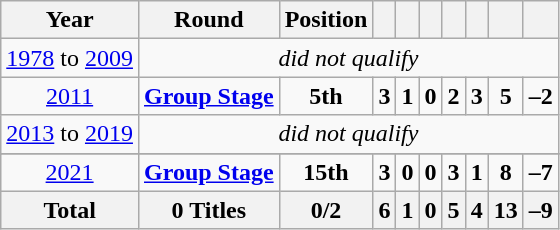<table class="wikitable" style="text-align: center;">
<tr>
<th>Year</th>
<th>Round</th>
<th>Position</th>
<th></th>
<th></th>
<th></th>
<th></th>
<th></th>
<th></th>
<th></th>
</tr>
<tr>
<td><a href='#'>1978</a> to <a href='#'>2009</a></td>
<td colspan=9><em>did not qualify</em></td>
</tr>
<tr>
<td> <a href='#'>2011</a></td>
<td><strong><a href='#'>Group Stage</a></strong></td>
<td><strong>5th</strong></td>
<td><strong>3</strong></td>
<td><strong>1</strong></td>
<td><strong>0</strong></td>
<td><strong>2</strong></td>
<td><strong>3</strong></td>
<td><strong>5</strong></td>
<td><strong>–2</strong></td>
</tr>
<tr>
<td><a href='#'>2013</a> to <a href='#'>2019</a></td>
<td colspan=9><em>did not qualify</em></td>
</tr>
<tr>
</tr>
<tr>
<td>  <a href='#'>2021</a></td>
<td><strong><a href='#'>Group Stage</a></strong></td>
<td><strong>15th</strong></td>
<td><strong>3</strong></td>
<td><strong>0</strong></td>
<td><strong>0</strong></td>
<td><strong>3</strong></td>
<td><strong>1</strong></td>
<td><strong>8</strong></td>
<td><strong>–7</strong></td>
</tr>
<tr>
<th>Total</th>
<th>0 Titles</th>
<th>0/2</th>
<th>6</th>
<th>1</th>
<th>0</th>
<th>5</th>
<th>4</th>
<th>13</th>
<th>–9</th>
</tr>
</table>
